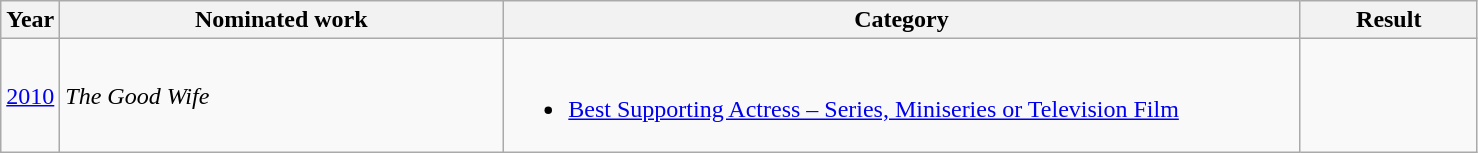<table class=wikitable>
<tr>
<th width=4%>Year</th>
<th width=30%>Nominated work</th>
<th width=54%>Category</th>
<th width=12%>Result</th>
</tr>
<tr>
<td><a href='#'>2010</a></td>
<td><em>The Good Wife</em></td>
<td><br><ul><li><a href='#'>Best Supporting Actress – Series, Miniseries or Television Film</a></li></ul></td>
<td></td>
</tr>
</table>
